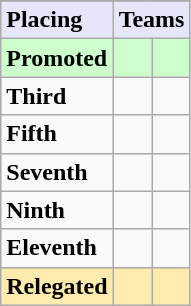<table class=wikitable>
<tr>
</tr>
<tr style="background: #E6E6FA;">
<td><strong>Placing</strong></td>
<td colspan="2" style="text-align:center"><strong>Teams</strong></td>
</tr>
<tr style="background: #ccffcc;">
<td><strong>Promoted</strong></td>
<td><strong></strong></td>
<td><strong></strong></td>
</tr>
<tr>
<td><strong>Third</strong></td>
<td></td>
<td></td>
</tr>
<tr>
<td><strong>Fifth</strong></td>
<td></td>
<td></td>
</tr>
<tr>
<td><strong>Seventh</strong></td>
<td></td>
<td></td>
</tr>
<tr>
<td><strong>Ninth</strong></td>
<td></td>
<td></td>
</tr>
<tr>
<td><strong>Eleventh</strong></td>
<td></td>
<td></td>
</tr>
<tr style="background: #ffebad;">
<td><strong>Relegated</strong></td>
<td><em></em></td>
<td><em></em></td>
</tr>
</table>
